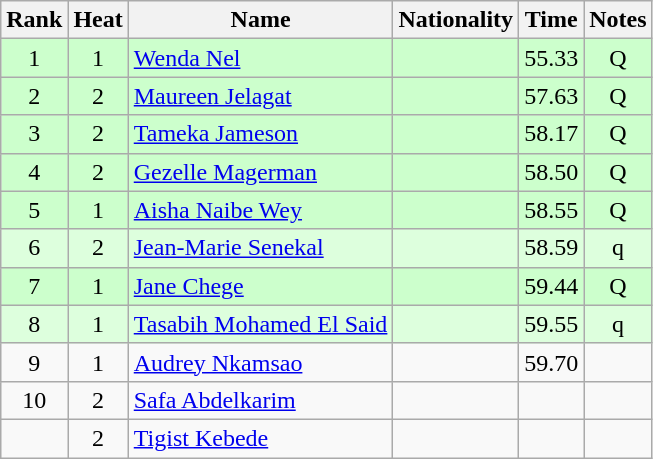<table class="wikitable sortable" style="text-align:center">
<tr>
<th>Rank</th>
<th>Heat</th>
<th>Name</th>
<th>Nationality</th>
<th>Time</th>
<th>Notes</th>
</tr>
<tr bgcolor=ccffcc>
<td>1</td>
<td>1</td>
<td align=left><a href='#'>Wenda Nel</a></td>
<td align=left></td>
<td>55.33</td>
<td>Q</td>
</tr>
<tr bgcolor=ccffcc>
<td>2</td>
<td>2</td>
<td align=left><a href='#'>Maureen Jelagat</a></td>
<td align=left></td>
<td>57.63</td>
<td>Q</td>
</tr>
<tr bgcolor=ccffcc>
<td>3</td>
<td>2</td>
<td align=left><a href='#'>Tameka Jameson</a></td>
<td align=left></td>
<td>58.17</td>
<td>Q</td>
</tr>
<tr bgcolor=ccffcc>
<td>4</td>
<td>2</td>
<td align=left><a href='#'>Gezelle Magerman</a></td>
<td align=left></td>
<td>58.50</td>
<td>Q</td>
</tr>
<tr bgcolor=ccffcc>
<td>5</td>
<td>1</td>
<td align=left><a href='#'>Aisha Naibe Wey</a></td>
<td align=left></td>
<td>58.55</td>
<td>Q</td>
</tr>
<tr bgcolor=ddffdd>
<td>6</td>
<td>2</td>
<td align=left><a href='#'>Jean-Marie Senekal</a></td>
<td align=left></td>
<td>58.59</td>
<td>q</td>
</tr>
<tr bgcolor=ccffcc>
<td>7</td>
<td>1</td>
<td align=left><a href='#'>Jane Chege</a></td>
<td align=left></td>
<td>59.44</td>
<td>Q</td>
</tr>
<tr bgcolor=ddffdd>
<td>8</td>
<td>1</td>
<td align=left><a href='#'>Tasabih Mohamed El Said</a></td>
<td align=left></td>
<td>59.55</td>
<td>q</td>
</tr>
<tr>
<td>9</td>
<td>1</td>
<td align=left><a href='#'>Audrey Nkamsao</a></td>
<td align=left></td>
<td>59.70</td>
<td></td>
</tr>
<tr>
<td>10</td>
<td>2</td>
<td align=left><a href='#'>Safa Abdelkarim</a></td>
<td align=left></td>
<td></td>
<td></td>
</tr>
<tr>
<td></td>
<td>2</td>
<td align=left><a href='#'>Tigist Kebede</a></td>
<td align=left></td>
<td></td>
<td></td>
</tr>
</table>
